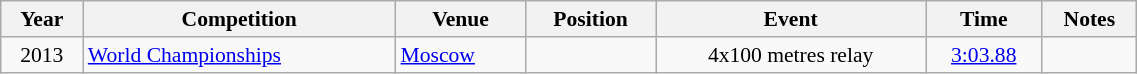<table class="wikitable" width=60% style="font-size:90%; text-align:center;">
<tr>
<th>Year</th>
<th>Competition</th>
<th>Venue</th>
<th>Position</th>
<th>Event</th>
<th>Time</th>
<th>Notes</th>
</tr>
<tr>
<td>2013</td>
<td align=left><a href='#'>World Championships</a></td>
<td align=left> <a href='#'>Moscow</a></td>
<td></td>
<td>4x100 metres relay</td>
<td><a href='#'>3:03.88</a></td>
<td></td>
</tr>
</table>
